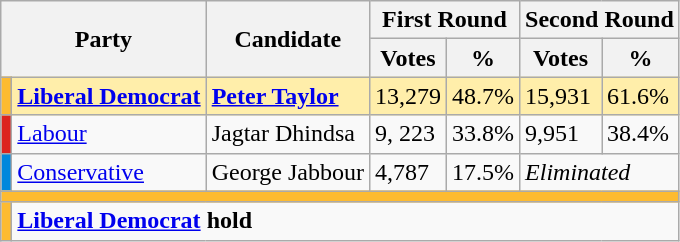<table class="wikitable">
<tr>
<th rowspan="2" colspan="2">Party</th>
<th rowspan="2">Candidate</th>
<th colspan="2">First Round</th>
<th colspan="2">Second Round</th>
</tr>
<tr>
<th>Votes</th>
<th>%</th>
<th>Votes</th>
<th>%</th>
</tr>
<tr bgcolor=#ffeeaa>
<td style="background:#FDBB30"></td>
<td><strong><a href='#'>Liberal Democrat</a></strong></td>
<td><strong><a href='#'>Peter Taylor</a></strong></td>
<td>13,279</td>
<td>48.7%</td>
<td>15,931</td>
<td>61.6%</td>
</tr>
<tr>
<td style="background:#DC241f"></td>
<td><a href='#'>Labour</a></td>
<td>Jagtar Dhindsa</td>
<td>9, 223</td>
<td>33.8%</td>
<td>9,951</td>
<td>38.4%</td>
</tr>
<tr>
<td style="background:#0087DC"></td>
<td><a href='#'>Conservative</a></td>
<td>George Jabbour</td>
<td>4,787</td>
<td>17.5%</td>
<td colspan="2"><em>Eliminated</em></td>
</tr>
<tr>
<td colspan="7" bgcolor="#FDBB30"></td>
</tr>
<tr>
<td style="background:#FDBB30"></td>
<td colspan="6"><strong><a href='#'>Liberal Democrat</a> hold</strong></td>
</tr>
</table>
